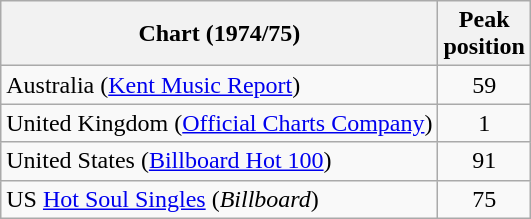<table class="wikitable">
<tr>
<th>Chart (1974/75)</th>
<th>Peak<br> position</th>
</tr>
<tr>
<td>Australia (<a href='#'>Kent Music Report</a>)</td>
<td align="center">59</td>
</tr>
<tr>
<td>United Kingdom (<a href='#'>Official Charts Company</a>)</td>
<td align="center">1</td>
</tr>
<tr>
<td>United States (<a href='#'>Billboard Hot 100</a>)</td>
<td align="center">91</td>
</tr>
<tr>
<td>US <a href='#'>Hot Soul Singles</a> (<em>Billboard</em>)</td>
<td align="center">75</td>
</tr>
</table>
